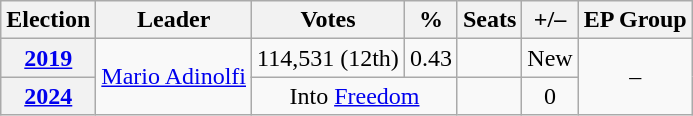<table class="wikitable" style="text-align:center">
<tr>
<th>Election</th>
<th>Leader</th>
<th>Votes</th>
<th>%</th>
<th>Seats</th>
<th>+/–</th>
<th>EP Group</th>
</tr>
<tr>
<th><a href='#'>2019</a></th>
<td rowspan="2"><a href='#'>Mario Adinolfi</a></td>
<td>114,531 (12th)</td>
<td>0.43</td>
<td></td>
<td>New</td>
<td rowspan="2">–</td>
</tr>
<tr>
<th><a href='#'>2024</a></th>
<td colspan="2">Into <a href='#'>Freedom</a></td>
<td></td>
<td> 0</td>
</tr>
</table>
